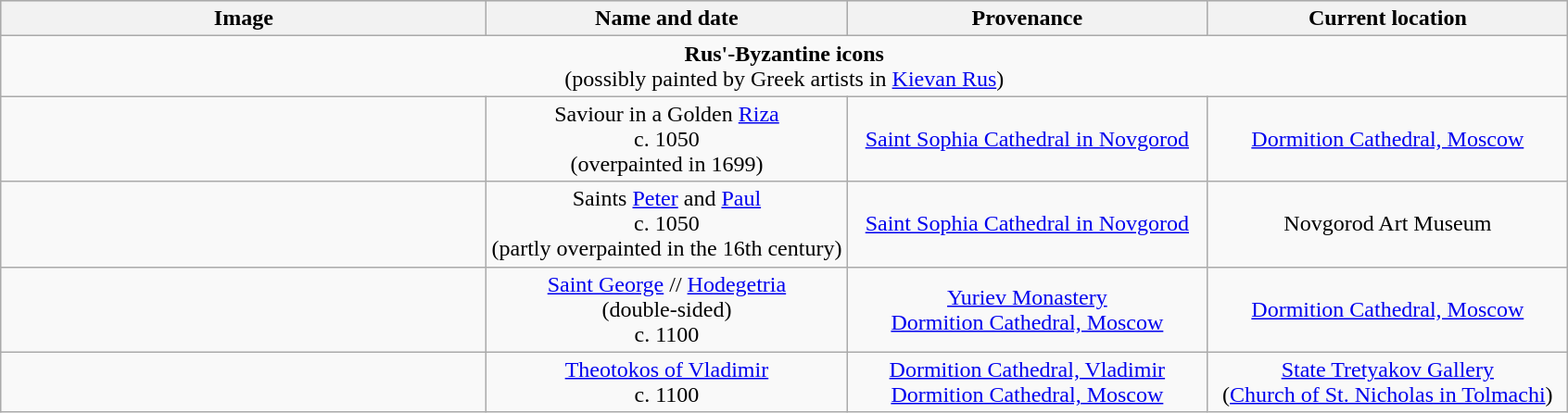<table class="wikitable" style="text-align: center">
<tr bgcolor="#cccccc">
<th width=31%>Image</th>
<th width=23%>Name and date</th>
<th width=23%>Provenance</th>
<th width=23%>Current location</th>
</tr>
<tr>
<td colspan="5" align="center"><strong>Rus'-Byzantine icons</strong><br>(possibly painted by Greek artists in <a href='#'>Kievan Rus</a>)</td>
</tr>
<tr>
<td></td>
<td>Saviour in a Golden <a href='#'>Riza</a><br>c. 1050<br>(overpainted in 1699)</td>
<td><a href='#'>Saint Sophia Cathedral in Novgorod</a></td>
<td><a href='#'>Dormition Cathedral, Moscow</a></td>
</tr>
<tr>
<td></td>
<td>Saints <a href='#'>Peter</a> and <a href='#'>Paul</a><br>c. 1050<br>(partly overpainted in the 16th century)</td>
<td><a href='#'>Saint Sophia Cathedral in Novgorod</a></td>
<td>Novgorod Art Museum</td>
</tr>
<tr>
<td></td>
<td><a href='#'>Saint George</a> // <a href='#'>Hodegetria</a><br>(double-sided)<br>c. 1100</td>
<td><a href='#'>Yuriev Monastery</a><br><a href='#'>Dormition Cathedral, Moscow</a></td>
<td><a href='#'>Dormition Cathedral, Moscow</a></td>
</tr>
<tr>
<td></td>
<td><a href='#'>Theotokos of Vladimir</a><br>c. 1100</td>
<td><a href='#'>Dormition Cathedral, Vladimir</a><br><a href='#'>Dormition Cathedral, Moscow</a></td>
<td><a href='#'>State Tretyakov Gallery</a><br>(<a href='#'>Church of St. Nicholas in Tolmachi</a>)</td>
</tr>
</table>
